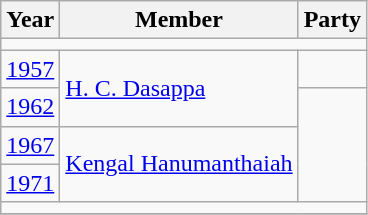<table class="wikitable sortable">
<tr>
<th>Year</th>
<th>Member</th>
<th colspan="2">Party</th>
</tr>
<tr>
<td colspan=4></td>
</tr>
<tr>
<td><a href='#'>1957</a></td>
<td rowspan="2"><a href='#'>H. C. Dasappa</a></td>
<td></td>
</tr>
<tr>
<td><a href='#'>1962</a></td>
</tr>
<tr>
<td><a href='#'>1967</a></td>
<td rowspan="2"><a href='#'>Kengal Hanumanthaiah</a></td>
</tr>
<tr>
<td><a href='#'>1971</a></td>
</tr>
<tr>
<td colspan=4></td>
</tr>
<tr>
</tr>
</table>
